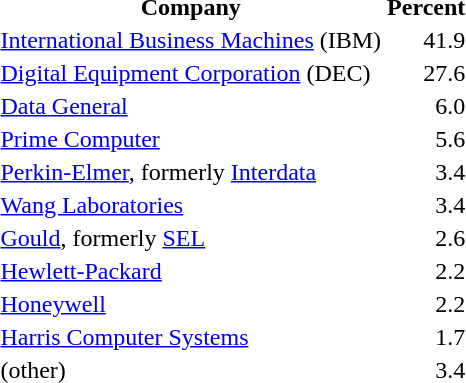<table>
<tr>
<th>Company</th>
<th>Percent</th>
</tr>
<tr>
<td><a href='#'>International Business Machines</a> (IBM)</td>
<td style="text-align:right;">41.9</td>
</tr>
<tr>
<td><a href='#'>Digital Equipment Corporation</a> (DEC)</td>
<td style="text-align:right;">27.6</td>
</tr>
<tr>
<td><a href='#'>Data General</a></td>
<td style="text-align:right;">6.0</td>
</tr>
<tr>
<td><a href='#'>Prime Computer</a></td>
<td style="text-align:right;">5.6</td>
</tr>
<tr>
<td><a href='#'>Perkin-Elmer</a>, formerly <a href='#'>Interdata</a></td>
<td style="text-align:right;">3.4</td>
</tr>
<tr>
<td><a href='#'>Wang Laboratories</a></td>
<td style="text-align:right;">3.4</td>
</tr>
<tr>
<td><a href='#'>Gould</a>, formerly <a href='#'>SEL</a></td>
<td style="text-align:right;">2.6</td>
</tr>
<tr>
<td><a href='#'>Hewlett-Packard</a></td>
<td style="text-align:right;">2.2</td>
</tr>
<tr>
<td><a href='#'>Honeywell</a></td>
<td style="text-align:right;">2.2</td>
</tr>
<tr>
<td><a href='#'>Harris Computer Systems</a></td>
<td style="text-align:right;">1.7</td>
</tr>
<tr>
<td>(other)</td>
<td style="text-align:right;">3.4</td>
</tr>
</table>
